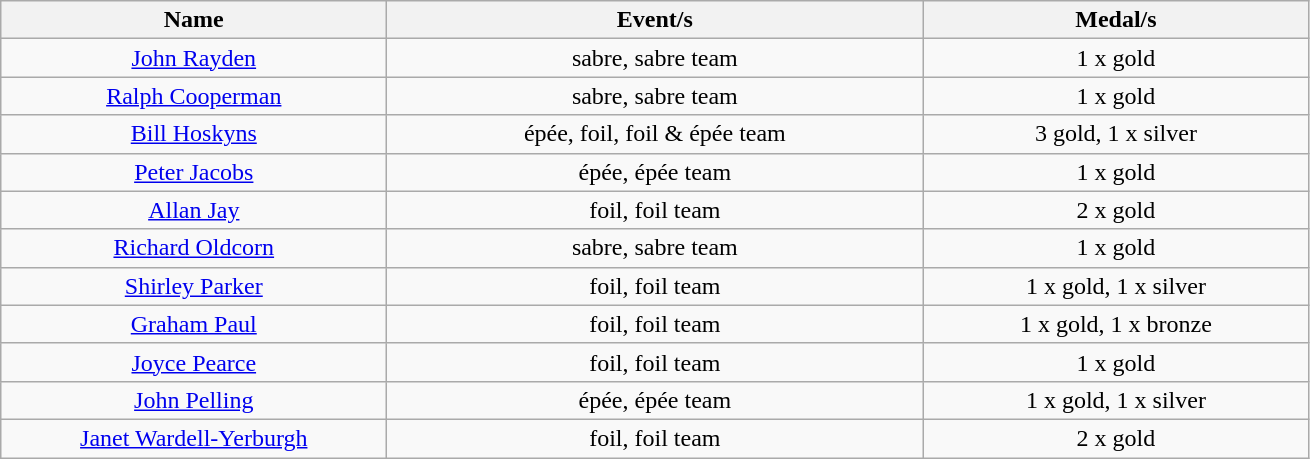<table class="wikitable" style="text-align: center">
<tr>
<th width=250>Name</th>
<th width=350>Event/s</th>
<th width=250>Medal/s</th>
</tr>
<tr>
<td><a href='#'>John Rayden</a></td>
<td>sabre, sabre team</td>
<td>1 x gold</td>
</tr>
<tr>
<td><a href='#'>Ralph Cooperman</a></td>
<td>sabre, sabre team</td>
<td>1 x gold</td>
</tr>
<tr>
<td><a href='#'>Bill Hoskyns</a></td>
<td>épée, foil, foil & épée team</td>
<td>3 gold, 1 x silver</td>
</tr>
<tr>
<td><a href='#'>Peter Jacobs</a></td>
<td>épée, épée team</td>
<td>1 x gold</td>
</tr>
<tr>
<td><a href='#'>Allan Jay</a></td>
<td>foil, foil team</td>
<td>2 x gold</td>
</tr>
<tr>
<td><a href='#'>Richard Oldcorn</a></td>
<td>sabre, sabre team</td>
<td>1 x gold</td>
</tr>
<tr>
<td><a href='#'>Shirley Parker</a></td>
<td>foil, foil team</td>
<td>1 x gold, 1 x silver</td>
</tr>
<tr>
<td><a href='#'>Graham Paul</a></td>
<td>foil, foil team</td>
<td>1 x gold, 1 x bronze</td>
</tr>
<tr>
<td><a href='#'>Joyce Pearce</a></td>
<td>foil, foil team</td>
<td>1 x gold</td>
</tr>
<tr>
<td><a href='#'>John Pelling</a></td>
<td>épée, épée team</td>
<td>1 x gold, 1 x silver</td>
</tr>
<tr>
<td><a href='#'>Janet Wardell-Yerburgh</a></td>
<td>foil, foil team</td>
<td>2 x gold</td>
</tr>
</table>
